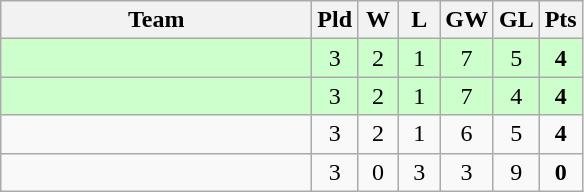<table class="wikitable" style="text-align:center">
<tr>
<th width=200>Team</th>
<th width=20>Pld</th>
<th width=20>W</th>
<th width=20>L</th>
<th width=20>GW</th>
<th width=20>GL</th>
<th width=20>Pts</th>
</tr>
<tr bgcolor=#ccffcc>
<td style="text-align:left;"></td>
<td>3</td>
<td>2</td>
<td>1</td>
<td>7</td>
<td>5</td>
<td><strong>4</strong></td>
</tr>
<tr bgcolor=#ccffcc>
<td style="text-align:left;"></td>
<td>3</td>
<td>2</td>
<td>1</td>
<td>7</td>
<td>4</td>
<td><strong>4</strong></td>
</tr>
<tr>
<td style="text-align:left;"></td>
<td>3</td>
<td>2</td>
<td>1</td>
<td>6</td>
<td>5</td>
<td><strong>4</strong></td>
</tr>
<tr>
<td style="text-align:left;"></td>
<td>3</td>
<td>0</td>
<td>3</td>
<td>3</td>
<td>9</td>
<td><strong>0</strong></td>
</tr>
</table>
